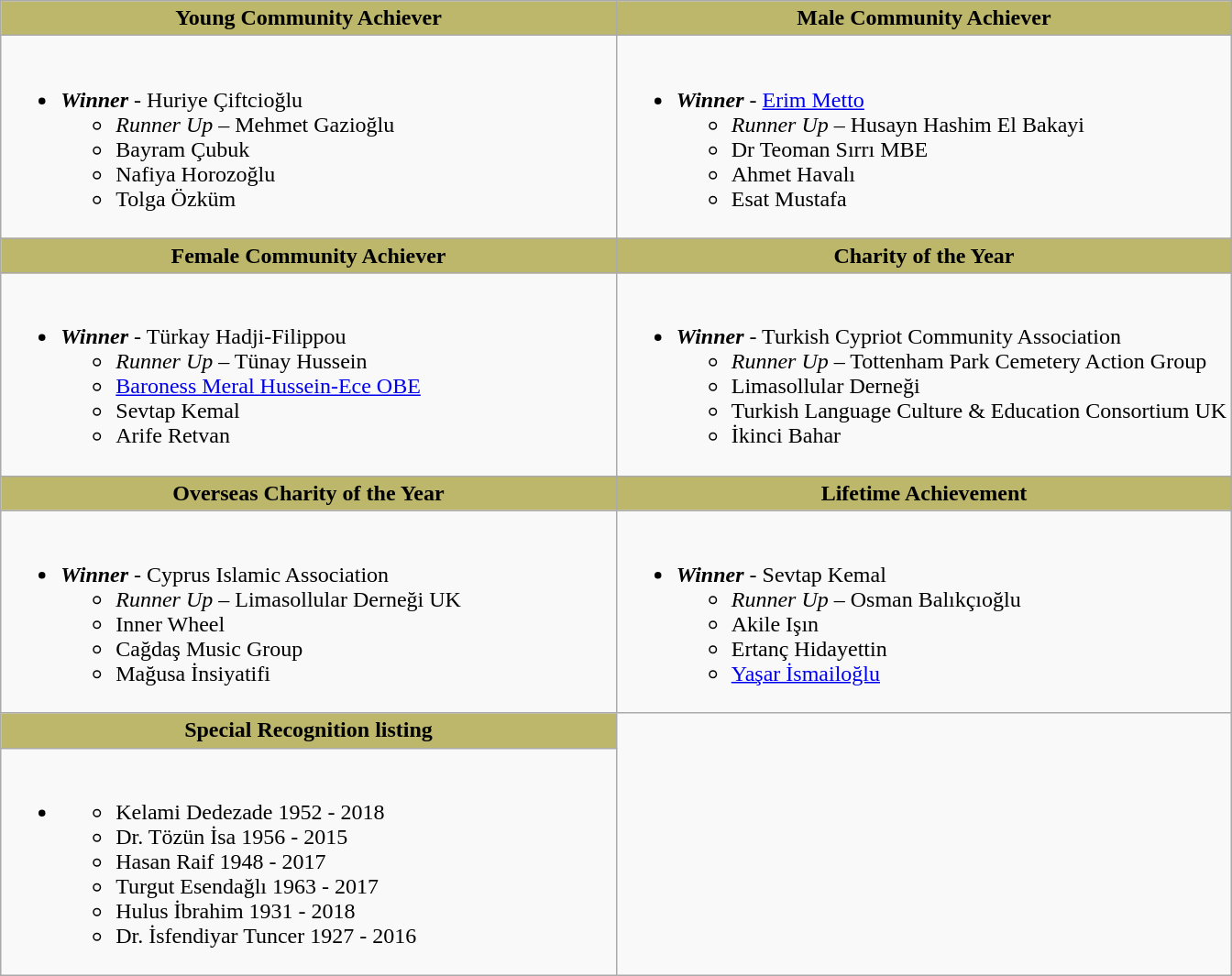<table class=wikitable>
<tr>
<th style="background:#BDB76B; width: 50%">Young Community Achiever</th>
<th style="background:#BDB76B; width: 50%">Male Community Achiever</th>
</tr>
<tr>
<td valign="top"><br><ul><li><strong><em>Winner</em></strong> - Huriye Çiftcioğlu<ul><li><em>Runner Up</em> – Mehmet Gazioğlu</li><li>Bayram Çubuk</li><li>Nafiya Horozoğlu</li><li>Tolga Özküm</li></ul></li></ul></td>
<td valign="top"><br><ul><li><strong><em>Winner</em></strong> - <a href='#'>Erim Metto</a><ul><li><em>Runner Up</em> – Husayn Hashim El Bakayi</li><li>Dr Teoman Sırrı MBE</li><li>Ahmet Havalı</li><li>Esat Mustafa</li></ul></li></ul></td>
</tr>
<tr>
<th style="background:#BDB76B;">Female Community Achiever</th>
<th style="background:#BDB76B;">Charity of the Year</th>
</tr>
<tr>
<td valign="top"><br><ul><li><strong><em>Winner</em></strong> - Türkay Hadji-Filippou<ul><li><em>Runner Up</em> – Tünay Hussein</li><li><a href='#'>Baroness Meral Hussein-Ece OBE</a></li><li>Sevtap Kemal</li><li>Arife Retvan</li></ul></li></ul></td>
<td valign="top"><br><ul><li><strong><em>Winner</em></strong> - Turkish Cypriot Community Association<ul><li><em>Runner Up</em> – Tottenham Park Cemetery Action Group</li><li>Limasollular Derneği</li><li>Turkish Language Culture & Education Consortium UK</li><li>İkinci Bahar</li></ul></li></ul></td>
</tr>
<tr>
<th style="background:#BDB76B;">Overseas Charity of the Year</th>
<th style="background:#BDB76B;">Lifetime Achievement</th>
</tr>
<tr>
<td valign="top"><br><ul><li><strong><em>Winner</em></strong> - Cyprus Islamic Association<ul><li><em>Runner Up</em> – Limasollular Derneği UK</li><li>Inner Wheel</li><li>Cağdaş Music Group</li><li>Mağusa İnsiyatifi</li></ul></li></ul></td>
<td valign="top"><br><ul><li><strong><em>Winner</em></strong> - Sevtap Kemal<ul><li><em>Runner Up</em> – Osman Balıkçıoğlu</li><li>Akile Işın</li><li>Ertanç Hidayettin</li><li><a href='#'>Yaşar İsmailoğlu</a></li></ul></li></ul></td>
</tr>
<tr>
<th style="background:#BDB76B;">Special Recognition listing</th>
</tr>
<tr>
<td valign="top"><br><ul><li><ul><li>Kelami Dedezade 1952 - 2018</li><li>Dr. Tözün İsa 1956 - 2015</li><li>Hasan Raif 1948 - 2017</li><li>Turgut Esendağlı 1963 - 2017</li><li>Hulus İbrahim 1931 - 2018</li><li>Dr. İsfendiyar Tuncer 1927 - 2016</li></ul></li></ul></td>
</tr>
</table>
